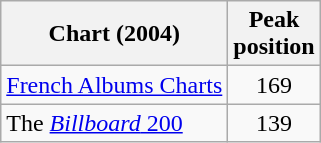<table class="wikitable">
<tr>
<th>Chart (2004)</th>
<th>Peak<br>position</th>
</tr>
<tr>
<td><a href='#'>French Albums Charts</a></td>
<td align="center">169</td>
</tr>
<tr>
<td>The <a href='#'><em>Billboard</em> 200</a></td>
<td align="center">139</td>
</tr>
</table>
